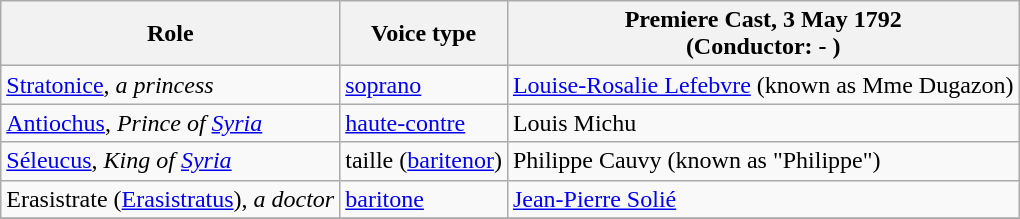<table class="wikitable">
<tr>
<th>Role</th>
<th>Voice type</th>
<th>Premiere Cast, 3 May 1792<br>(Conductor: - )</th>
</tr>
<tr>
<td><a href='#'>Stratonice</a>, <em>a princess</em></td>
<td><a href='#'>soprano</a></td>
<td><a href='#'>Louise-Rosalie Lefebvre</a> (known as Mme Dugazon)</td>
</tr>
<tr>
<td><a href='#'>Antiochus</a>, <em>Prince of <a href='#'>Syria</a></em></td>
<td><a href='#'>haute-contre</a></td>
<td>Louis Michu</td>
</tr>
<tr>
<td><a href='#'>Séleucus</a>, <em>King of <a href='#'>Syria</a></em></td>
<td>taille (<a href='#'>baritenor</a>)</td>
<td>Philippe Cauvy (known as "Philippe")</td>
</tr>
<tr>
<td>Erasistrate (<a href='#'>Erasistratus</a>), <em>a doctor</em></td>
<td><a href='#'>baritone</a></td>
<td><a href='#'>Jean-Pierre Solié</a></td>
</tr>
<tr>
</tr>
</table>
